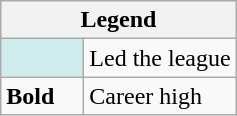<table class="wikitable mw-collapsible">
<tr>
<th colspan="2">Legend</th>
</tr>
<tr>
<td style="background:#cfecec; width:3em;"></td>
<td>Led the league</td>
</tr>
<tr>
<td><strong>Bold</strong></td>
<td>Career high</td>
</tr>
</table>
